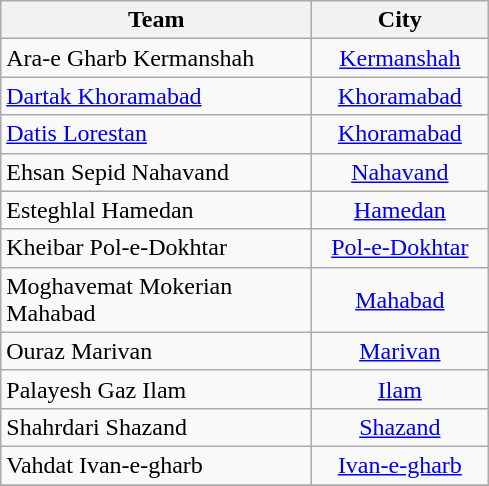<table class="wikitable" style="text-align: Center;">
<tr>
<th width=200>Team</th>
<th width=110>City</th>
</tr>
<tr>
<td align="left">Ara-e Gharb Kermanshah</td>
<td><a href='#'>Kermanshah</a></td>
</tr>
<tr>
<td align="left"><a href='#'>Dartak Khoramabad</a></td>
<td><a href='#'>Khoramabad</a></td>
</tr>
<tr>
<td align="left"><a href='#'>Datis Lorestan</a></td>
<td><a href='#'>Khoramabad</a></td>
</tr>
<tr>
<td align="left">Ehsan Sepid Nahavand</td>
<td><a href='#'>Nahavand</a></td>
</tr>
<tr>
<td align="left">Esteghlal Hamedan</td>
<td><a href='#'>Hamedan</a></td>
</tr>
<tr>
<td align="left">Kheibar Pol-e-Dokhtar</td>
<td><a href='#'>Pol-e-Dokhtar</a></td>
</tr>
<tr>
<td align="left">Moghavemat Mokerian Mahabad</td>
<td><a href='#'>Mahabad</a></td>
</tr>
<tr>
<td align="left">Ouraz Marivan</td>
<td><a href='#'>Marivan</a></td>
</tr>
<tr>
<td align="left">Palayesh Gaz Ilam</td>
<td><a href='#'>Ilam</a></td>
</tr>
<tr>
<td align="left">Shahrdari Shazand</td>
<td><a href='#'>Shazand</a></td>
</tr>
<tr>
<td align="left">Vahdat Ivan-e-gharb</td>
<td><a href='#'>Ivan-e-gharb</a></td>
</tr>
<tr>
</tr>
</table>
